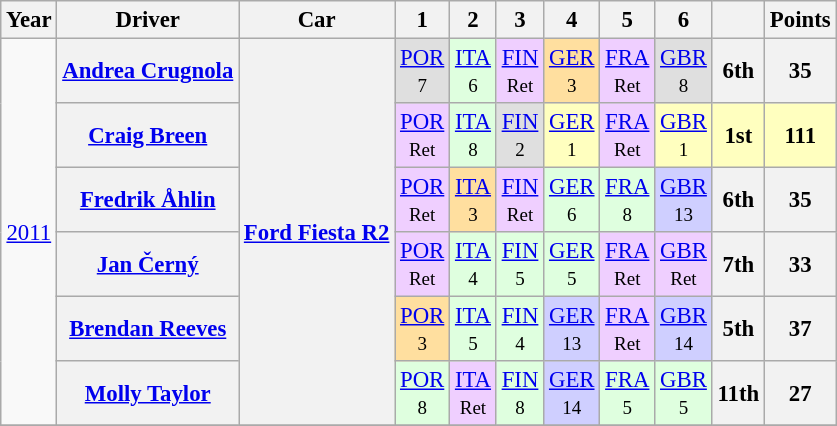<table class="wikitable" border="1" style="text-align:center; font-size:95%;">
<tr>
<th>Year</th>
<th>Driver</th>
<th>Car</th>
<th>1</th>
<th>2</th>
<th>3</th>
<th>4</th>
<th>5</th>
<th>6</th>
<th></th>
<th>Points</th>
</tr>
<tr>
<td rowspan="6"><a href='#'>2011</a></td>
<th> <a href='#'>Andrea Crugnola</a></th>
<th rowspan="6"><a href='#'>Ford Fiesta R2</a></th>
<td style="background:#DFDFDF;"><a href='#'>POR</a><br><small>7</small></td>
<td style="background:#DFFFDF;"><a href='#'>ITA</a><br><small>6</small></td>
<td style="background:#EFCFFF;"><a href='#'>FIN</a><br><small>Ret</small></td>
<td style="background:#FFDF9F;"><a href='#'>GER</a><br><small>3</small></td>
<td style="background:#EFCFFF;"><a href='#'>FRA</a><br><small>Ret</small></td>
<td style="background:#DFDFDF;"><a href='#'>GBR</a><br><small>8</small></td>
<th>6th</th>
<th>35</th>
</tr>
<tr>
<th> <a href='#'>Craig Breen</a></th>
<td style="background:#EFCFFF;"><a href='#'>POR</a><br><small>Ret</small></td>
<td style="background:#DFFFDF;"><a href='#'>ITA</a><br><small>8</small></td>
<td style="background:#DFDFDF;"><a href='#'>FIN</a><br><small>2</small></td>
<td style="background:#FFFFBF;"><a href='#'>GER</a><br><small>1</small></td>
<td style="background:#EFCFFF;"><a href='#'>FRA</a><br><small>Ret</small></td>
<td style="background:#FFFFBF;"><a href='#'>GBR</a><br><small>1</small></td>
<td style="background:#FFFFBF;"><strong>1st</strong></td>
<td style="background:#FFFFBF;"><strong>111</strong></td>
</tr>
<tr>
<th> <a href='#'>Fredrik Åhlin</a></th>
<td style="background:#EFCFFF;"><a href='#'>POR</a><br><small>Ret</small></td>
<td style="background:#FFDF9F;"><a href='#'>ITA</a><br><small>3</small></td>
<td style="background:#EFCFFF;"><a href='#'>FIN</a><br><small>Ret</small></td>
<td style="background:#DFFFDF;"><a href='#'>GER</a><br><small>6</small></td>
<td style="background:#DFFFDF;"><a href='#'>FRA</a><br><small>8</small></td>
<td style="background:#CFCFFF;"><a href='#'>GBR</a><br><small>13</small></td>
<th>6th</th>
<th>35</th>
</tr>
<tr>
<th> <a href='#'>Jan Černý</a></th>
<td style="background:#EFCFFF;"><a href='#'>POR</a><br><small>Ret</small></td>
<td style="background:#DFFFDF;"><a href='#'>ITA</a><br><small>4</small></td>
<td style="background:#DFFFDF;"><a href='#'>FIN</a><br><small>5</small></td>
<td style="background:#DFFFDF;"><a href='#'>GER</a><br><small>5</small></td>
<td style="background:#EFCFFF;"><a href='#'>FRA</a><br><small>Ret</small></td>
<td style="background:#EFCFFF;"><a href='#'>GBR</a><br><small>Ret</small></td>
<th>7th</th>
<th>33</th>
</tr>
<tr>
<th> <a href='#'>Brendan Reeves</a></th>
<td style="background:#FFDF9F;"><a href='#'>POR</a><br><small>3</small></td>
<td style="background:#DFFFDF;"><a href='#'>ITA</a><br><small>5</small></td>
<td style="background:#DFFFDF;"><a href='#'>FIN</a><br><small>4</small></td>
<td style="background:#CFCFFF;"><a href='#'>GER</a><br><small>13</small></td>
<td style="background:#EFCFFF;"><a href='#'>FRA</a><br><small>Ret</small></td>
<td style="background:#CFCFFF;"><a href='#'>GBR</a><br><small>14</small></td>
<th>5th</th>
<th>37</th>
</tr>
<tr>
<th> <a href='#'>Molly Taylor</a></th>
<td style="background:#DFFFDF;"><a href='#'>POR</a><br><small>8</small></td>
<td style="background:#EFCFFF;"><a href='#'>ITA</a><br><small>Ret</small></td>
<td style="background:#DFFFDF;"><a href='#'>FIN</a><br><small>8</small></td>
<td style="background:#CFCFFF;"><a href='#'>GER</a><br><small>14</small></td>
<td style="background:#DFFFDF;"><a href='#'>FRA</a><br><small>5</small></td>
<td style="background:#DFFFDF;"><a href='#'>GBR</a><br><small>5</small></td>
<th>11th</th>
<th>27</th>
</tr>
<tr>
</tr>
</table>
